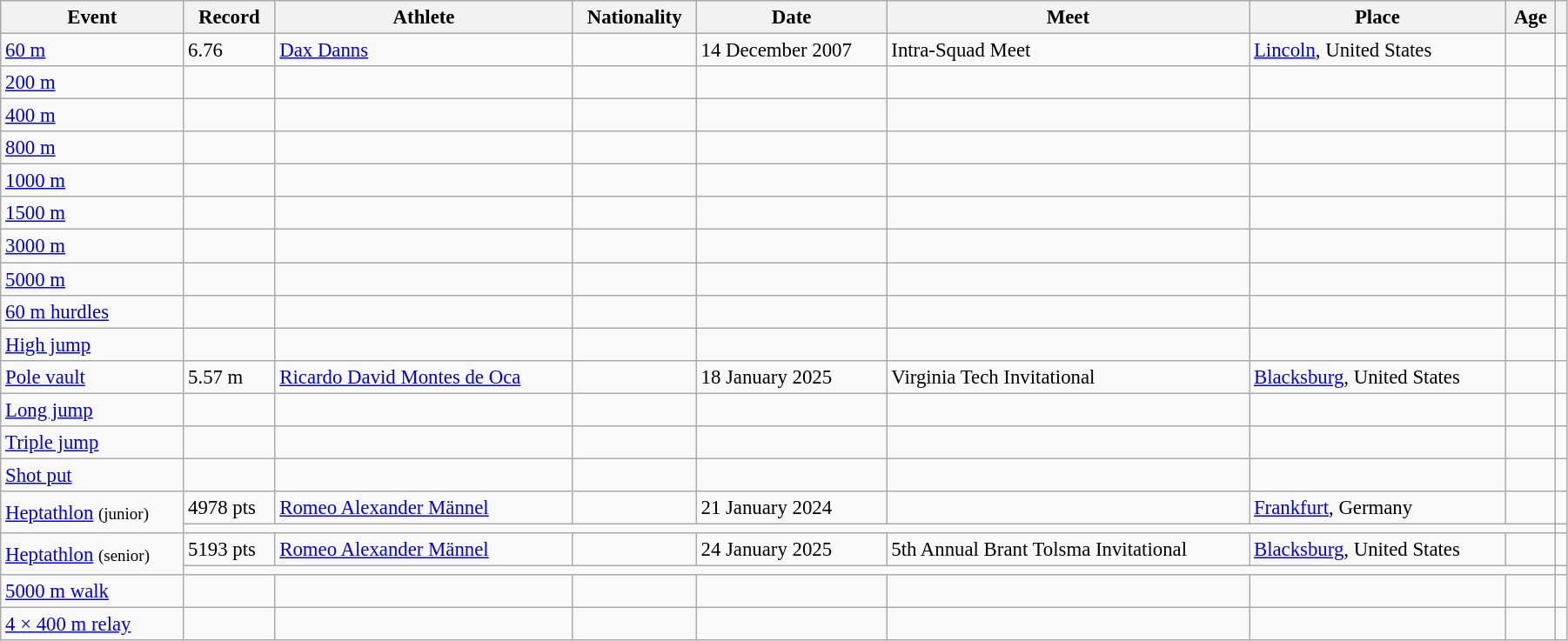<table class=wikitable style="width: 95%; font-size: 95%;">
<tr>
<th>Event</th>
<th>Record</th>
<th>Athlete</th>
<th>Nationality</th>
<th>Date</th>
<th>Meet</th>
<th>Place</th>
<th>Age</th>
<th></th>
</tr>
<tr>
<td><a href='#'>60 m</a></td>
<td>6.76</td>
<td><a href='#'>Dax Danns</a></td>
<td></td>
<td>14 December 2007</td>
<td>Intra-Squad Meet</td>
<td><a href='#'>Lincoln</a>, United States</td>
<td></td>
<td></td>
</tr>
<tr>
<td><a href='#'>200 m</a></td>
<td></td>
<td></td>
<td></td>
<td></td>
<td></td>
<td></td>
<td></td>
<td></td>
</tr>
<tr>
<td><a href='#'>400 m</a></td>
<td></td>
<td></td>
<td></td>
<td></td>
<td></td>
<td></td>
<td></td>
<td></td>
</tr>
<tr>
<td><a href='#'>800 m</a></td>
<td></td>
<td></td>
<td></td>
<td></td>
<td></td>
<td></td>
<td></td>
<td></td>
</tr>
<tr>
<td><a href='#'>1000 m</a></td>
<td></td>
<td></td>
<td></td>
<td></td>
<td></td>
<td></td>
<td></td>
<td></td>
</tr>
<tr>
<td><a href='#'>1500 m</a></td>
<td></td>
<td></td>
<td></td>
<td></td>
<td></td>
<td></td>
<td></td>
<td></td>
</tr>
<tr>
<td><a href='#'>3000 m</a></td>
<td></td>
<td></td>
<td></td>
<td></td>
<td></td>
<td></td>
<td></td>
<td></td>
</tr>
<tr>
<td><a href='#'>5000 m</a></td>
<td></td>
<td></td>
<td></td>
<td></td>
<td></td>
<td></td>
<td></td>
<td></td>
</tr>
<tr>
<td><a href='#'>60 m hurdles</a></td>
<td></td>
<td></td>
<td></td>
<td></td>
<td></td>
<td></td>
<td></td>
<td></td>
</tr>
<tr>
<td><a href='#'>High jump</a></td>
<td></td>
<td></td>
<td></td>
<td></td>
<td></td>
<td></td>
<td></td>
<td></td>
</tr>
<tr>
<td><a href='#'>Pole vault</a></td>
<td>5.57 m</td>
<td><a href='#'>Ricardo David Montes de Oca</a></td>
<td></td>
<td>18 January 2025</td>
<td>Virginia Tech Invitational</td>
<td><a href='#'>Blacksburg</a>, United States</td>
<td></td>
<td></td>
</tr>
<tr>
<td><a href='#'>Long jump</a></td>
<td></td>
<td></td>
<td></td>
<td></td>
<td></td>
<td></td>
<td></td>
<td></td>
</tr>
<tr>
<td><a href='#'>Triple jump</a></td>
<td></td>
<td></td>
<td></td>
<td></td>
<td></td>
<td></td>
<td></td>
<td></td>
</tr>
<tr>
<td><a href='#'>Shot put</a></td>
<td></td>
<td></td>
<td></td>
<td></td>
<td></td>
<td></td>
<td></td>
<td></td>
</tr>
<tr>
<td rowspan=2><a href='#'>Heptathlon</a> <small>(junior)</small></td>
<td>4978 pts</td>
<td><a href='#'>Romeo Alexander Männel</a></td>
<td></td>
<td>21 January 2024</td>
<td></td>
<td><a href='#'>Frankfurt</a>, Germany</td>
<td></td>
<td></td>
</tr>
<tr>
<td colspan=7></td>
<td></td>
</tr>
<tr>
<td rowspan=2><a href='#'>Heptathlon</a> <small>(senior)</small></td>
<td>5193 pts</td>
<td><a href='#'>Romeo Alexander Männel</a></td>
<td></td>
<td>24 January 2025</td>
<td>5th Annual Brant Tolsma Invitational</td>
<td><a href='#'>Blacksburg</a>, United States</td>
<td></td>
<td></td>
</tr>
<tr>
<td colspan=7></td>
<td></td>
</tr>
<tr>
<td><a href='#'>5000 m walk</a></td>
<td></td>
<td></td>
<td></td>
<td></td>
<td></td>
<td></td>
<td></td>
<td></td>
</tr>
<tr>
<td><a href='#'>4 × 400 m relay</a></td>
<td></td>
<td></td>
<td></td>
<td></td>
<td></td>
<td></td>
<td></td>
<td></td>
</tr>
</table>
